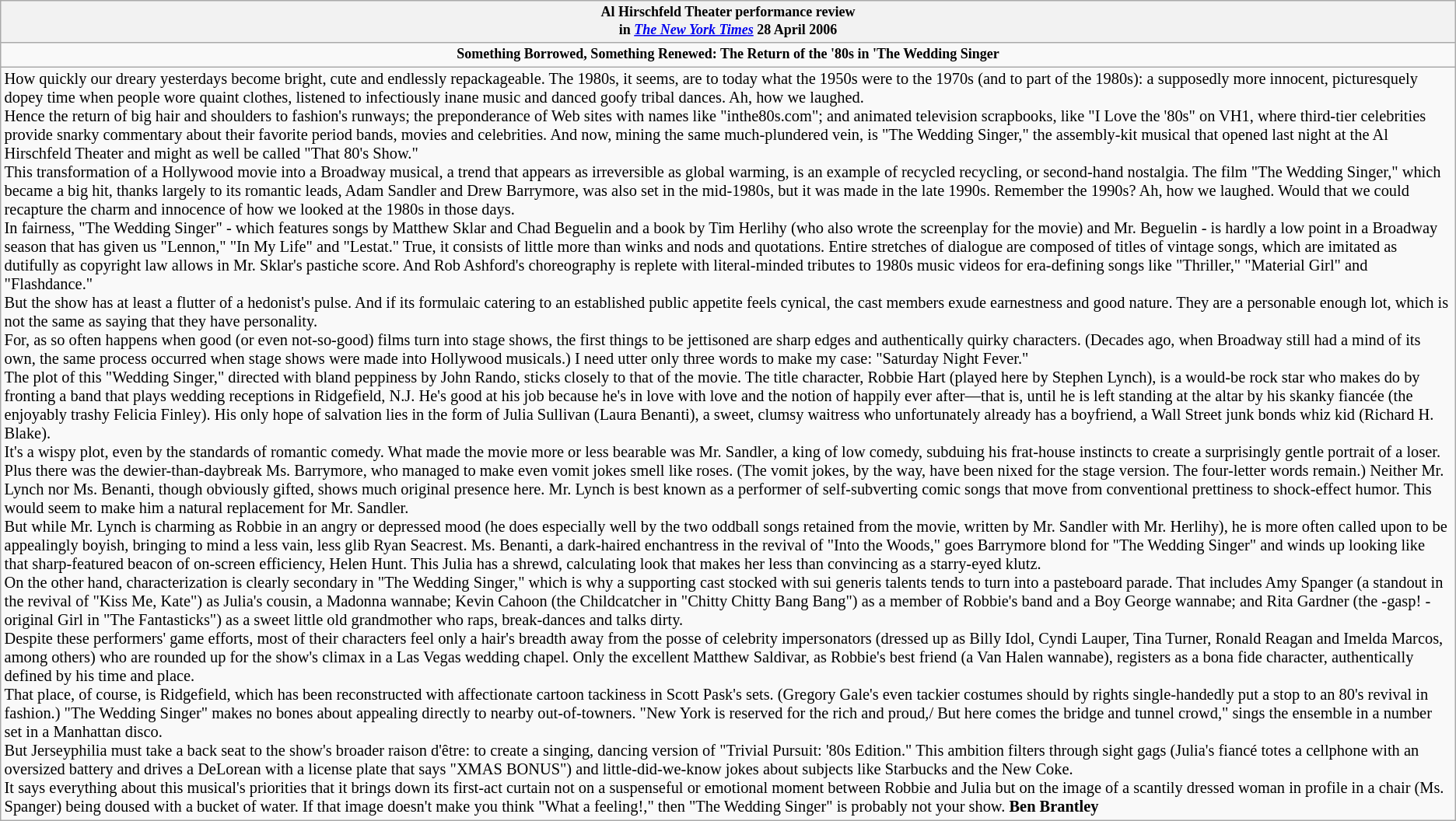<table class="wikitable floatright collapsible collapsed">
<tr>
<th style="font-size:75%">Al Hirschfeld Theater performance review <br> in <em><a href='#'>The New York Times</a></em> 28 April 2006</th>
</tr>
<tr>
<td style="font-size:75%" align="center"><strong>Something Borrowed, Something Renewed: The Return of the '80s in 'The Wedding Singer</strong></td>
</tr>
<tr>
<td style="font-size:85%">How quickly our dreary yesterdays become bright, cute and endlessly repackageable. The 1980s, it seems, are to today what the 1950s were to the 1970s (and to part of the 1980s): a supposedly more innocent, picturesquely dopey time when people wore quaint clothes, listened to infectiously inane music and danced goofy tribal dances. Ah, how we laughed.<br>Hence the return of big hair and shoulders to fashion's runways; the preponderance of Web sites with names like "inthe80s.com"; and animated television scrapbooks, like "I Love the '80s" on VH1, where third-tier celebrities provide snarky commentary about their favorite period bands, movies and celebrities. And now, mining the same much-plundered vein, is "The Wedding Singer," the assembly-kit musical that opened last night at the Al Hirschfeld Theater and might as well be called "That 80's Show."<br>This transformation of a Hollywood movie into a Broadway musical, a trend that appears as irreversible as global warming, is an example of recycled recycling, or second-hand nostalgia. The film "The Wedding Singer," which became a big hit, thanks largely to its romantic leads, Adam Sandler and Drew Barrymore, was also set in the mid-1980s, but it was made in the late 1990s. Remember the 1990s? Ah, how we laughed. Would that we could recapture the charm and innocence of how we looked at the 1980s in those days.<br>In fairness, "The Wedding Singer" - which features songs by Matthew Sklar and Chad Beguelin and a book by Tim Herlihy (who also wrote the screenplay for the movie) and Mr. Beguelin - is hardly a low point in a Broadway season that has given us "Lennon," "In My Life" and "Lestat." True, it consists of little more than winks and nods and quotations. Entire stretches of dialogue are composed of titles of vintage songs, which are imitated as dutifully as copyright law allows in Mr. Sklar's pastiche score. And Rob Ashford's choreography is replete with literal-minded tributes to 1980s music videos for era-defining songs like "Thriller," "Material Girl" and "Flashdance."<br>But the show has at least a flutter of a hedonist's pulse. And if its formulaic catering to an established public appetite feels cynical, the cast members exude earnestness and good nature. They are a personable enough lot, which is not the same as saying that they have personality.<br>For, as so often happens when good (or even not-so-good) films turn into stage shows, the first things to be jettisoned are sharp edges and authentically quirky characters. (Decades ago, when Broadway still had a mind of its own, the same process occurred when stage shows were made into Hollywood musicals.) I need utter only three words to make my case: "Saturday Night Fever."<br>The plot of this "Wedding Singer," directed with bland peppiness by John Rando, sticks closely to that of the movie. The title character, Robbie Hart (played here by Stephen Lynch), is a would-be rock star who makes do by fronting a band that plays wedding receptions in Ridgefield, N.J. He's good at his job because he's in love with love and the notion of happily ever after—that is, until he is left standing at the altar by his skanky fiancée (the enjoyably trashy Felicia Finley). His only hope of salvation lies in the form of Julia Sullivan (Laura Benanti), a sweet, clumsy waitress who unfortunately already has a boyfriend, a Wall Street junk bonds whiz kid (Richard H. Blake).<br>It's a wispy plot, even by the standards of romantic comedy. What made the movie more or less bearable was Mr. Sandler, a king of low comedy, subduing his frat-house instincts to create a surprisingly gentle portrait of a loser. Plus there was the dewier-than-daybreak Ms. Barrymore, who managed to make even vomit jokes smell like roses. (The vomit jokes, by the way, have been nixed for the stage version. The four-letter words remain.)
Neither Mr. Lynch nor Ms. Benanti, though obviously gifted, shows much original presence here. Mr. Lynch is best known as a performer of self-subverting comic songs that move from conventional prettiness to shock-effect humor. This would seem to make him a natural replacement for Mr. Sandler.<br>But while Mr. Lynch is charming as Robbie in an angry or depressed mood (he does especially well by the two oddball songs retained from the movie, written by Mr. Sandler with Mr. Herlihy), he is more often called upon to be appealingly boyish, bringing to mind a less vain, less glib Ryan Seacrest. Ms. Benanti, a dark-haired enchantress in the revival of "Into the Woods," goes Barrymore blond for "The Wedding Singer" and winds up looking like that sharp-featured beacon of on-screen efficiency, Helen Hunt. This Julia has a shrewd, calculating look that makes her less than convincing as a starry-eyed klutz.<br>On the other hand, characterization is clearly secondary in "The Wedding Singer," which is why a supporting cast stocked with sui generis talents tends to turn into a pasteboard parade. That includes Amy Spanger (a standout in the revival of "Kiss Me, Kate") as Julia's cousin, a Madonna wannabe; Kevin Cahoon (the Childcatcher in "Chitty Chitty Bang Bang") as a member of Robbie's band and a Boy George wannabe; and Rita Gardner (the -gasp! - original Girl in "The Fantasticks") as a sweet little old grandmother who raps, break-dances and talks dirty.<br>Despite these performers' game efforts, most of their characters feel only a hair's breadth away from the posse of celebrity impersonators (dressed up as Billy Idol, Cyndi Lauper, Tina Turner, Ronald Reagan and Imelda Marcos, among others) who are rounded up for the show's climax in a Las Vegas wedding chapel. Only the excellent Matthew Saldivar, as Robbie's best friend (a Van Halen wannabe), registers as a bona fide character, authentically defined by his time and place.<br>That place, of course, is Ridgefield, which has been reconstructed with affectionate cartoon tackiness in Scott Pask's sets. (Gregory Gale's even tackier costumes should by rights single-handedly put a stop to an 80's revival in fashion.) "The Wedding Singer" makes no bones about appealing directly to nearby out-of-towners. "New York is reserved for the rich and proud,/ But here comes the bridge and tunnel crowd," sings the ensemble in a number set in a Manhattan disco.<br>But Jerseyphilia must take a back seat to the show's broader raison d'être: to create a singing, dancing version of "Trivial Pursuit: '80s Edition." This ambition filters through sight gags (Julia's fiancé totes a cellphone with an oversized battery and drives a DeLorean with a license plate that says "XMAS BONUS") and little-did-we-know jokes about subjects like Starbucks and the New Coke.<br>It says everything about this musical's priorities that it brings down its first-act curtain not on a suspenseful or emotional moment between Robbie and Julia but on the image of a scantily dressed woman in profile in a chair (Ms. Spanger) being doused with a bucket of water. If that image doesn't make you think "What a feeling!," then "The Wedding Singer" is probably not your show. <span><strong>Ben Brantley</strong></span></td>
</tr>
</table>
